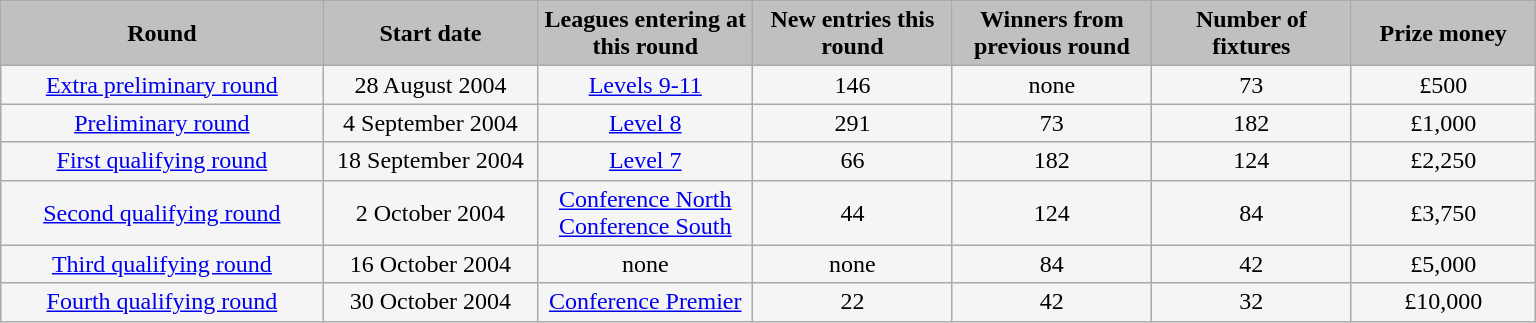<table class="wikitable" style="width: 1024px; background:WhiteSmoke; text-align:center">
<tr>
<th scope="col" style="width: 21.00%; background:silver;">Round</th>
<th scope="col" style="width: 14.00%; background:silver;">Start date</th>
<th scope="col" style="width: 14.00%; background:silver;">Leagues entering at this round</th>
<th scope="col" style="width: 13.00%; background:silver;">New entries this round</th>
<th scope="col" style="width: 13.00%; background:silver;">Winners from previous round</th>
<th scope="col" style="width: 13.00%; background:silver;">Number of fixtures</th>
<th scope="col" style="width: 12.00%; background:silver;">Prize money</th>
</tr>
<tr>
<td><a href='#'>Extra preliminary round</a></td>
<td>28 August 2004</td>
<td><a href='#'>Levels 9-11</a></td>
<td>146</td>
<td>none</td>
<td>73</td>
<td>£500</td>
</tr>
<tr>
<td><a href='#'>Preliminary round</a></td>
<td>4 September 2004</td>
<td><a href='#'>Level 8</a></td>
<td>291</td>
<td>73</td>
<td>182</td>
<td>£1,000</td>
</tr>
<tr>
<td><a href='#'>First qualifying round</a></td>
<td>18 September 2004</td>
<td><a href='#'>Level 7</a></td>
<td>66</td>
<td>182</td>
<td>124</td>
<td>£2,250</td>
</tr>
<tr>
<td><a href='#'>Second qualifying round</a></td>
<td>2 October 2004</td>
<td><a href='#'>Conference North<br>Conference South</a></td>
<td>44</td>
<td>124</td>
<td>84</td>
<td>£3,750</td>
</tr>
<tr>
<td><a href='#'>Third qualifying round</a></td>
<td>16 October 2004</td>
<td>none</td>
<td>none</td>
<td>84</td>
<td>42</td>
<td>£5,000</td>
</tr>
<tr>
<td><a href='#'>Fourth qualifying round</a></td>
<td>30 October 2004</td>
<td><a href='#'>Conference Premier</a></td>
<td>22</td>
<td>42</td>
<td>32</td>
<td>£10,000</td>
</tr>
</table>
